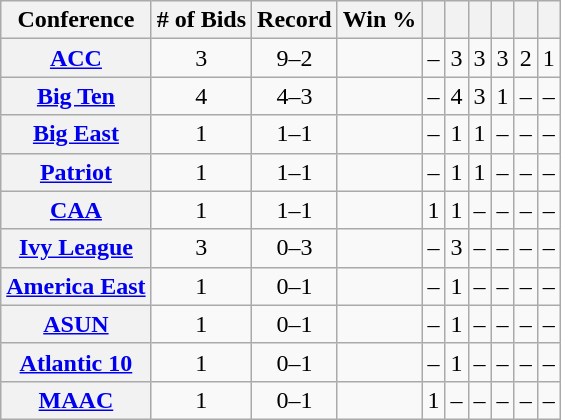<table class="wikitable sortable plainrowheaders" style="text-align:center">
<tr>
<th scope="col">Conference</th>
<th scope="col"># of Bids</th>
<th scope="col">Record</th>
<th scope="col">Win %</th>
<th scope="col"></th>
<th scope="col"></th>
<th scope="col"></th>
<th scope="col"></th>
<th scope="col"></th>
<th scope="col"></th>
</tr>
<tr>
<th scope="row"><a href='#'>ACC</a></th>
<td>3</td>
<td>9–2</td>
<td></td>
<td>–</td>
<td>3 </td>
<td>3</td>
<td>3</td>
<td>2 </td>
<td>1</td>
</tr>
<tr>
<th scope="row"><a href='#'>Big Ten</a></th>
<td>4</td>
<td>4–3</td>
<td></td>
<td>–</td>
<td>4 </td>
<td>3 </td>
<td>1 </td>
<td>–</td>
<td>–</td>
</tr>
<tr>
<th scope="row"><a href='#'>Big East</a></th>
<td>1</td>
<td>1–1</td>
<td></td>
<td>–</td>
<td>1</td>
<td>1</td>
<td>–</td>
<td>–</td>
<td>–</td>
</tr>
<tr>
<th scope="row"><a href='#'>Patriot</a></th>
<td>1</td>
<td>1–1</td>
<td></td>
<td>–</td>
<td>1</td>
<td>1</td>
<td>–</td>
<td>–</td>
<td>–</td>
</tr>
<tr>
<th scope="row"><a href='#'>CAA</a></th>
<td>1</td>
<td>1–1</td>
<td></td>
<td>1</td>
<td>1</td>
<td>–</td>
<td>–</td>
<td>–</td>
<td>–</td>
</tr>
<tr>
<th scope="row"><a href='#'>Ivy League</a></th>
<td>3</td>
<td>0–3</td>
<td></td>
<td>–</td>
<td>3 </td>
<td>–</td>
<td>–</td>
<td>–</td>
<td>–</td>
</tr>
<tr>
<th scope="row"><a href='#'>America East</a></th>
<td>1</td>
<td>0–1</td>
<td></td>
<td>–</td>
<td>1</td>
<td>–</td>
<td>–</td>
<td>–</td>
<td>–</td>
</tr>
<tr>
<th scope="row"><a href='#'>ASUN</a></th>
<td>1</td>
<td>0–1</td>
<td></td>
<td>–</td>
<td>1</td>
<td>–</td>
<td>–</td>
<td>–</td>
<td>–</td>
</tr>
<tr>
<th scope="row"><a href='#'>Atlantic 10</a></th>
<td>1</td>
<td>0–1</td>
<td></td>
<td>–</td>
<td>1</td>
<td>–</td>
<td>–</td>
<td>–</td>
<td>–</td>
</tr>
<tr>
<th scope="row"><a href='#'>MAAC</a></th>
<td>1</td>
<td>0–1</td>
<td></td>
<td>1</td>
<td>–</td>
<td>–</td>
<td>–</td>
<td>–</td>
<td>–</td>
</tr>
</table>
